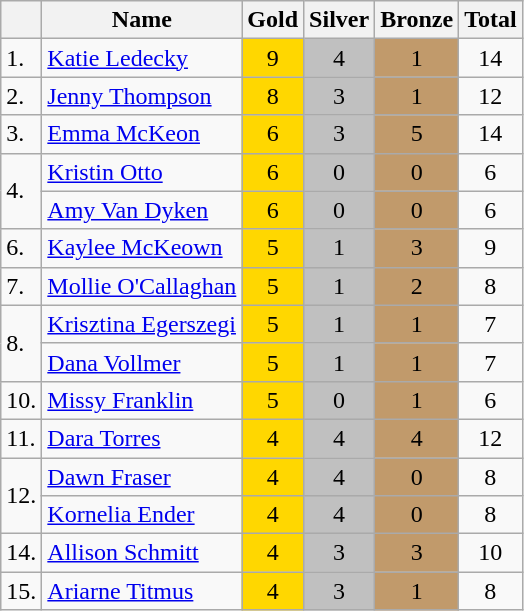<table class="sortable wikitable">
<tr>
<th></th>
<th>Name</th>
<th>Gold</th>
<th>Silver</th>
<th>Bronze</th>
<th>Total</th>
</tr>
<tr>
<td>1.</td>
<td> <a href='#'>Katie Ledecky</a></td>
<td bgcolor="gold" align="center">9</td>
<td bgcolor="silver" align="center">4</td>
<td bgcolor="#C19A6B" align="center">1</td>
<td align="center">14</td>
</tr>
<tr>
<td>2.</td>
<td> <a href='#'>Jenny Thompson</a></td>
<td bgcolor="gold" align="center">8</td>
<td bgcolor="silver" align="center">3</td>
<td bgcolor="#C19A6B" align="center">1</td>
<td align="center">12</td>
</tr>
<tr>
<td>3.</td>
<td> <a href='#'>Emma McKeon</a></td>
<td bgcolor="gold" align="center">6</td>
<td bgcolor="silver" align="center">3</td>
<td bgcolor="#C19A6B" align="center">5</td>
<td align="center">14</td>
</tr>
<tr>
<td rowspan=2>4.</td>
<td> <a href='#'>Kristin Otto</a></td>
<td bgcolor="gold" align="center">6</td>
<td bgcolor="silver" align="center">0</td>
<td bgcolor="#C19A6B" align="center">0</td>
<td align="center">6</td>
</tr>
<tr>
<td> <a href='#'>Amy Van Dyken</a></td>
<td bgcolor="gold" align="center">6</td>
<td bgcolor="silver" align="center">0</td>
<td bgcolor="#C19A6B" align="center">0</td>
<td align="center">6</td>
</tr>
<tr>
<td>6.</td>
<td> <a href='#'>Kaylee McKeown</a></td>
<td bgcolor="gold" align="center">5</td>
<td bgcolor="silver" align="center">1</td>
<td bgcolor="#C19A6B" align="center">3</td>
<td align="center">9</td>
</tr>
<tr>
<td>7.</td>
<td> <a href='#'>Mollie O'Callaghan</a></td>
<td bgcolor="gold" align="center">5</td>
<td bgcolor="silver" align="center">1</td>
<td bgcolor="#C19A6B" align="center">2</td>
<td align="center">8</td>
</tr>
<tr>
<td rowspan=2>8.</td>
<td> <a href='#'>Krisztina Egerszegi</a></td>
<td bgcolor="gold" align="center">5</td>
<td bgcolor="silver" align="center">1</td>
<td bgcolor="#C19A6B" align="center">1</td>
<td align="center">7</td>
</tr>
<tr>
<td> <a href='#'>Dana Vollmer</a></td>
<td bgcolor="gold" align="center">5</td>
<td bgcolor="silver" align="center">1</td>
<td bgcolor="#C19A6B" align="center">1</td>
<td align="center">7</td>
</tr>
<tr>
<td>10.</td>
<td> <a href='#'>Missy Franklin</a></td>
<td bgcolor="gold" align="center">5</td>
<td bgcolor="silver" align="center">0</td>
<td bgcolor="#C19A6B" align="center">1</td>
<td align="center">6</td>
</tr>
<tr>
<td>11.</td>
<td> <a href='#'>Dara Torres</a></td>
<td bgcolor="gold" align="center">4</td>
<td bgcolor="silver" align="center">4</td>
<td bgcolor="#C19A6B" align="center">4</td>
<td align="center">12</td>
</tr>
<tr>
<td rowspan=2>12.</td>
<td> <a href='#'>Dawn Fraser</a></td>
<td bgcolor="gold" align="center">4</td>
<td bgcolor="silver" align="center">4</td>
<td bgcolor="#C19A6B" align="center">0</td>
<td align="center">8</td>
</tr>
<tr>
<td> <a href='#'>Kornelia Ender</a></td>
<td bgcolor="gold" align="center">4</td>
<td bgcolor="silver" align="center">4</td>
<td bgcolor="#C19A6B" align="center">0</td>
<td align="center">8</td>
</tr>
<tr>
<td>14.</td>
<td> <a href='#'>Allison Schmitt</a></td>
<td bgcolor="gold" align="center">4</td>
<td bgcolor="silver" align="center">3</td>
<td bgcolor="#C19A6B" align="center">3</td>
<td align="center">10</td>
</tr>
<tr>
<td>15.</td>
<td> <a href='#'>Ariarne Titmus</a></td>
<td bgcolor="gold" align="center">4</td>
<td bgcolor="silver" align="center">3</td>
<td bgcolor="#C19A6B" align="center">1</td>
<td align="center">8</td>
</tr>
</table>
